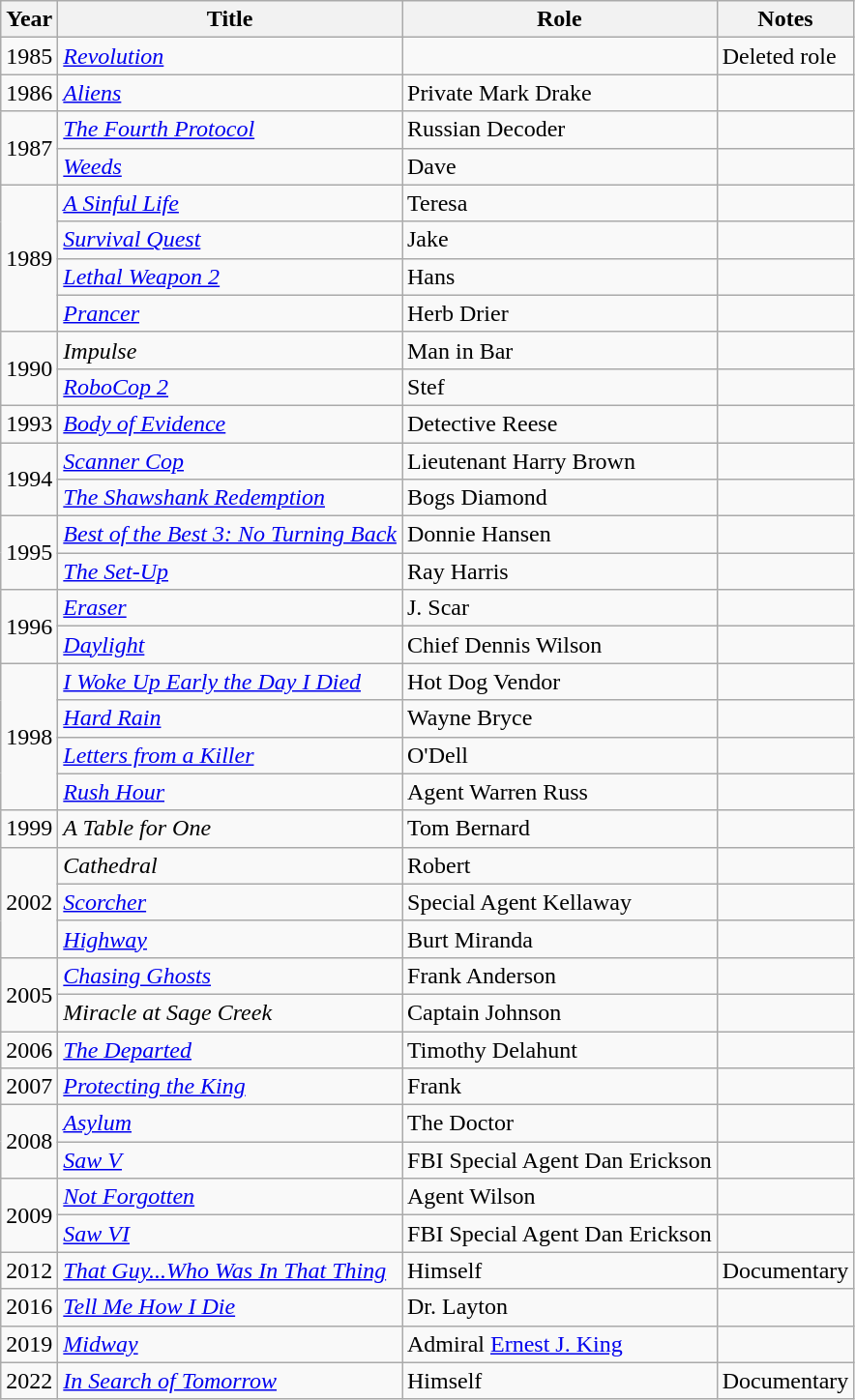<table class="wikitable sortable">
<tr>
<th>Year</th>
<th>Title</th>
<th>Role</th>
<th class="unsortable">Notes</th>
</tr>
<tr>
<td>1985</td>
<td><a href='#'><em>Revolution</em></a></td>
<td></td>
<td>Deleted role</td>
</tr>
<tr>
<td>1986</td>
<td><em><a href='#'>Aliens</a></em></td>
<td>Private Mark Drake</td>
<td></td>
</tr>
<tr>
<td rowspan="2">1987</td>
<td><em><a href='#'>The Fourth Protocol</a></em></td>
<td>Russian Decoder</td>
<td></td>
</tr>
<tr>
<td><em><a href='#'>Weeds</a></em></td>
<td>Dave</td>
<td></td>
</tr>
<tr>
<td rowspan="4">1989</td>
<td><em><a href='#'>A Sinful Life</a></em></td>
<td>Teresa</td>
<td></td>
</tr>
<tr>
<td><em><a href='#'>Survival Quest</a></em></td>
<td>Jake</td>
<td></td>
</tr>
<tr>
<td><em><a href='#'>Lethal Weapon 2</a></em></td>
<td>Hans</td>
<td></td>
</tr>
<tr>
<td><em><a href='#'>Prancer</a></em></td>
<td>Herb Drier</td>
<td></td>
</tr>
<tr>
<td rowspan="2">1990</td>
<td><em>Impulse</em></td>
<td>Man in Bar</td>
<td></td>
</tr>
<tr>
<td><em><a href='#'>RoboCop 2</a></em></td>
<td>Stef</td>
<td></td>
</tr>
<tr>
<td>1993</td>
<td><em><a href='#'>Body of Evidence</a></em></td>
<td>Detective Reese</td>
<td></td>
</tr>
<tr>
<td rowspan="2">1994</td>
<td><em><a href='#'>Scanner Cop</a></em></td>
<td>Lieutenant Harry Brown</td>
<td></td>
</tr>
<tr>
<td><em><a href='#'>The Shawshank Redemption</a></em></td>
<td>Bogs Diamond</td>
<td></td>
</tr>
<tr>
<td rowspan="2">1995</td>
<td><em><a href='#'>Best of the Best 3: No Turning Back</a></em></td>
<td>Donnie Hansen</td>
<td></td>
</tr>
<tr>
<td><em><a href='#'>The Set-Up</a></em></td>
<td>Ray Harris</td>
<td></td>
</tr>
<tr>
<td rowspan="2">1996</td>
<td><em><a href='#'>Eraser</a></em></td>
<td>J. Scar</td>
<td></td>
</tr>
<tr>
<td><em><a href='#'>Daylight</a></em></td>
<td>Chief Dennis Wilson</td>
<td></td>
</tr>
<tr>
<td rowspan="4">1998</td>
<td><em><a href='#'>I Woke Up Early the Day I Died</a></em></td>
<td>Hot Dog Vendor</td>
<td></td>
</tr>
<tr>
<td><em><a href='#'>Hard Rain</a></em></td>
<td>Wayne Bryce</td>
<td></td>
</tr>
<tr>
<td><em><a href='#'>Letters from a Killer</a></em></td>
<td>O'Dell</td>
<td></td>
</tr>
<tr>
<td><em><a href='#'>Rush Hour</a></em></td>
<td>Agent Warren Russ</td>
<td></td>
</tr>
<tr>
<td>1999</td>
<td><em>A Table for One</em></td>
<td>Tom Bernard</td>
<td></td>
</tr>
<tr>
<td rowspan="3">2002</td>
<td><em>Cathedral</em></td>
<td>Robert</td>
<td></td>
</tr>
<tr>
<td><em><a href='#'>Scorcher</a></em></td>
<td>Special Agent Kellaway</td>
<td></td>
</tr>
<tr>
<td><em><a href='#'>Highway</a></em></td>
<td>Burt Miranda</td>
<td></td>
</tr>
<tr>
<td rowspan="2">2005</td>
<td><em><a href='#'>Chasing Ghosts</a></em></td>
<td>Frank Anderson</td>
<td></td>
</tr>
<tr>
<td><em>Miracle at Sage Creek</em></td>
<td>Captain Johnson</td>
<td></td>
</tr>
<tr>
<td>2006</td>
<td><em><a href='#'>The Departed</a></em></td>
<td>Timothy Delahunt</td>
<td></td>
</tr>
<tr>
<td>2007</td>
<td><em><a href='#'>Protecting the King</a></em></td>
<td>Frank</td>
<td></td>
</tr>
<tr>
<td rowspan="2">2008</td>
<td><em><a href='#'>Asylum</a></em></td>
<td>The Doctor</td>
<td></td>
</tr>
<tr>
<td><em><a href='#'>Saw V</a></em></td>
<td>FBI Special Agent Dan Erickson</td>
<td></td>
</tr>
<tr>
<td rowspan="2">2009</td>
<td><em><a href='#'>Not Forgotten</a></em></td>
<td>Agent Wilson</td>
<td></td>
</tr>
<tr>
<td><em><a href='#'>Saw VI</a></em></td>
<td>FBI Special Agent Dan Erickson</td>
<td></td>
</tr>
<tr>
<td rowspan="1">2012</td>
<td><em><a href='#'>That Guy...Who Was In That Thing</a></em></td>
<td>Himself</td>
<td>Documentary</td>
</tr>
<tr>
<td>2016</td>
<td><em><a href='#'>Tell Me How I Die</a></em></td>
<td>Dr. Layton</td>
<td></td>
</tr>
<tr>
<td>2019</td>
<td><em><a href='#'>Midway</a></em></td>
<td>Admiral <a href='#'>Ernest J. King</a></td>
<td></td>
</tr>
<tr>
<td>2022</td>
<td><em><a href='#'>In Search of Tomorrow</a></em></td>
<td>Himself</td>
<td>Documentary</td>
</tr>
</table>
